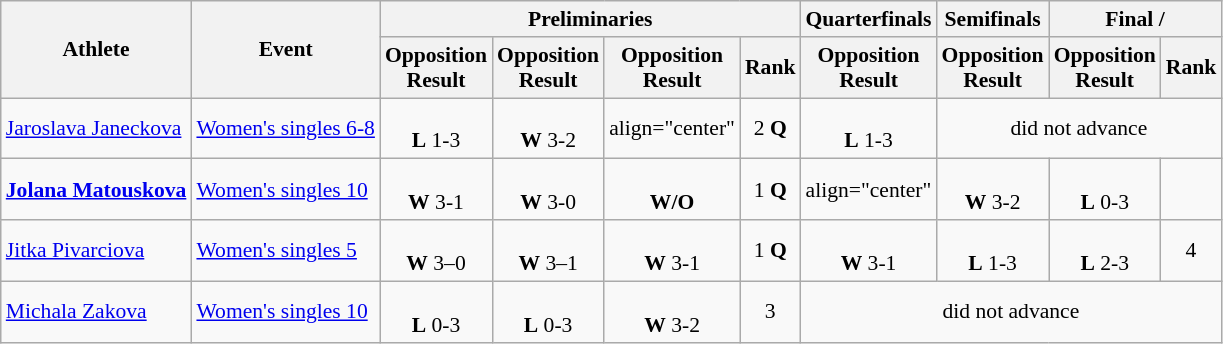<table class=wikitable style="font-size:90%">
<tr>
<th rowspan="2">Athlete</th>
<th rowspan="2">Event</th>
<th colspan="4">Preliminaries</th>
<th>Quarterfinals</th>
<th>Semifinals</th>
<th colspan="2">Final / </th>
</tr>
<tr>
<th>Opposition<br>Result</th>
<th>Opposition<br>Result</th>
<th>Opposition<br>Result</th>
<th>Rank</th>
<th>Opposition<br>Result</th>
<th>Opposition<br>Result</th>
<th>Opposition<br>Result</th>
<th>Rank</th>
</tr>
<tr>
<td><a href='#'>Jaroslava Janeckova</a></td>
<td><a href='#'>Women's singles 6-8</a></td>
<td align="center"><br><strong>L</strong> 1-3</td>
<td align="center"><br><strong>W</strong> 3-2</td>
<td>align="center" </td>
<td align="center">2 <strong>Q</strong></td>
<td align="center"><br><strong>L</strong> 1-3</td>
<td align="center" colspan="3">did not advance</td>
</tr>
<tr>
<td><strong><a href='#'>Jolana Matouskova</a></strong></td>
<td><a href='#'>Women's singles 10</a></td>
<td align="center"><br><strong>W</strong> 3-1</td>
<td align="center"><br><strong>W</strong> 3-0</td>
<td align="center"><br><strong>W/O</strong></td>
<td align="center">1 <strong>Q</strong></td>
<td>align="center" </td>
<td align="center"><br><strong>W</strong> 3-2</td>
<td align="center"><br><strong>L</strong> 0-3</td>
<td align="center"></td>
</tr>
<tr>
<td><a href='#'>Jitka Pivarciova</a></td>
<td><a href='#'>Women's singles 5</a></td>
<td align="center"><br><strong>W</strong> 3–0</td>
<td align="center"><br><strong>W</strong> 3–1</td>
<td align="center"><br><strong>W</strong> 3-1</td>
<td align="center">1 <strong>Q</strong></td>
<td align="center"><br><strong>W</strong> 3-1</td>
<td align="center"><br><strong>L</strong> 1-3</td>
<td align="center"><br><strong>L</strong> 2-3</td>
<td align="center">4</td>
</tr>
<tr>
<td><a href='#'>Michala Zakova</a></td>
<td><a href='#'>Women's singles 10</a></td>
<td align="center"><br><strong>L</strong> 0-3</td>
<td align="center"><br><strong>L</strong> 0-3</td>
<td align="center"><br><strong>W</strong> 3-2</td>
<td align="center">3</td>
<td align="center" colspan="4">did not advance</td>
</tr>
</table>
